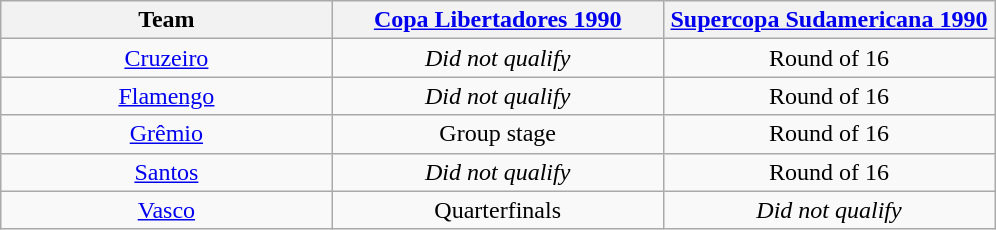<table class="wikitable">
<tr>
<th width= 33%>Team</th>
<th width= 33%><a href='#'>Copa Libertadores 1990</a></th>
<th width= 33%><a href='#'>Supercopa Sudamericana 1990</a></th>
</tr>
<tr align="center">
<td><a href='#'>Cruzeiro</a></td>
<td><em>Did not qualify</em></td>
<td>Round of 16</td>
</tr>
<tr align="center">
<td><a href='#'>Flamengo</a></td>
<td><em>Did not qualify</em></td>
<td>Round of 16</td>
</tr>
<tr align="center">
<td><a href='#'>Grêmio</a></td>
<td>Group stage</td>
<td>Round of 16</td>
</tr>
<tr align="center">
<td><a href='#'>Santos</a></td>
<td><em>Did not qualify</em></td>
<td>Round of 16</td>
</tr>
<tr align="center">
<td><a href='#'>Vasco</a></td>
<td>Quarterfinals</td>
<td><em>Did not qualify</em></td>
</tr>
</table>
